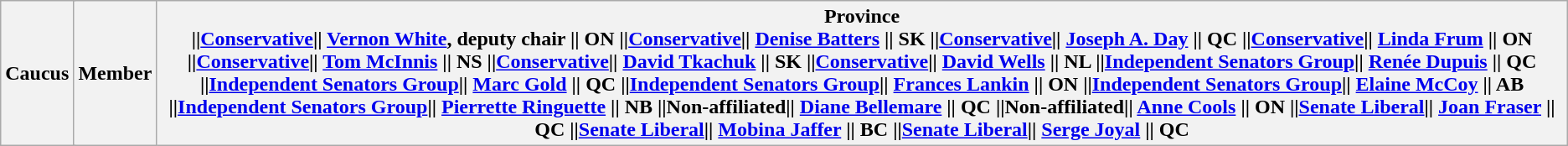<table class="wikitable">
<tr>
<th colspan="2">Caucus</th>
<th>Member</th>
<th>Province<br>||<a href='#'>Conservative</a>|| <a href='#'>Vernon White</a>, deputy chair || ON
||<a href='#'>Conservative</a>|| <a href='#'>Denise Batters</a> || SK
||<a href='#'>Conservative</a>|| <a href='#'>Joseph A. Day</a> || QC
||<a href='#'>Conservative</a>|| <a href='#'>Linda Frum</a> || ON
||<a href='#'>Conservative</a>|| <a href='#'>Tom McInnis</a> || NS
||<a href='#'>Conservative</a>|| <a href='#'>David Tkachuk</a> || SK
||<a href='#'>Conservative</a>|| <a href='#'>David Wells</a> || NL
||<a href='#'>Independent Senators Group</a>|| <a href='#'>Renée Dupuis</a> || QC
||<a href='#'>Independent Senators Group</a>|| <a href='#'>Marc Gold</a> || QC
||<a href='#'>Independent Senators Group</a>|| <a href='#'>Frances Lankin</a> || ON 
||<a href='#'>Independent Senators Group</a>|| <a href='#'>Elaine McCoy</a> || AB
||<a href='#'>Independent Senators Group</a>|| <a href='#'>Pierrette Ringuette</a> || NB
||Non-affiliated|| <a href='#'>Diane Bellemare</a> || QC
||Non-affiliated|| <a href='#'>Anne Cools</a> || ON
||<a href='#'>Senate Liberal</a>|| <a href='#'>Joan Fraser</a> || QC
||<a href='#'>Senate Liberal</a>|| <a href='#'>Mobina Jaffer</a> || BC
||<a href='#'>Senate Liberal</a>|| <a href='#'>Serge Joyal</a> || QC</th>
</tr>
</table>
